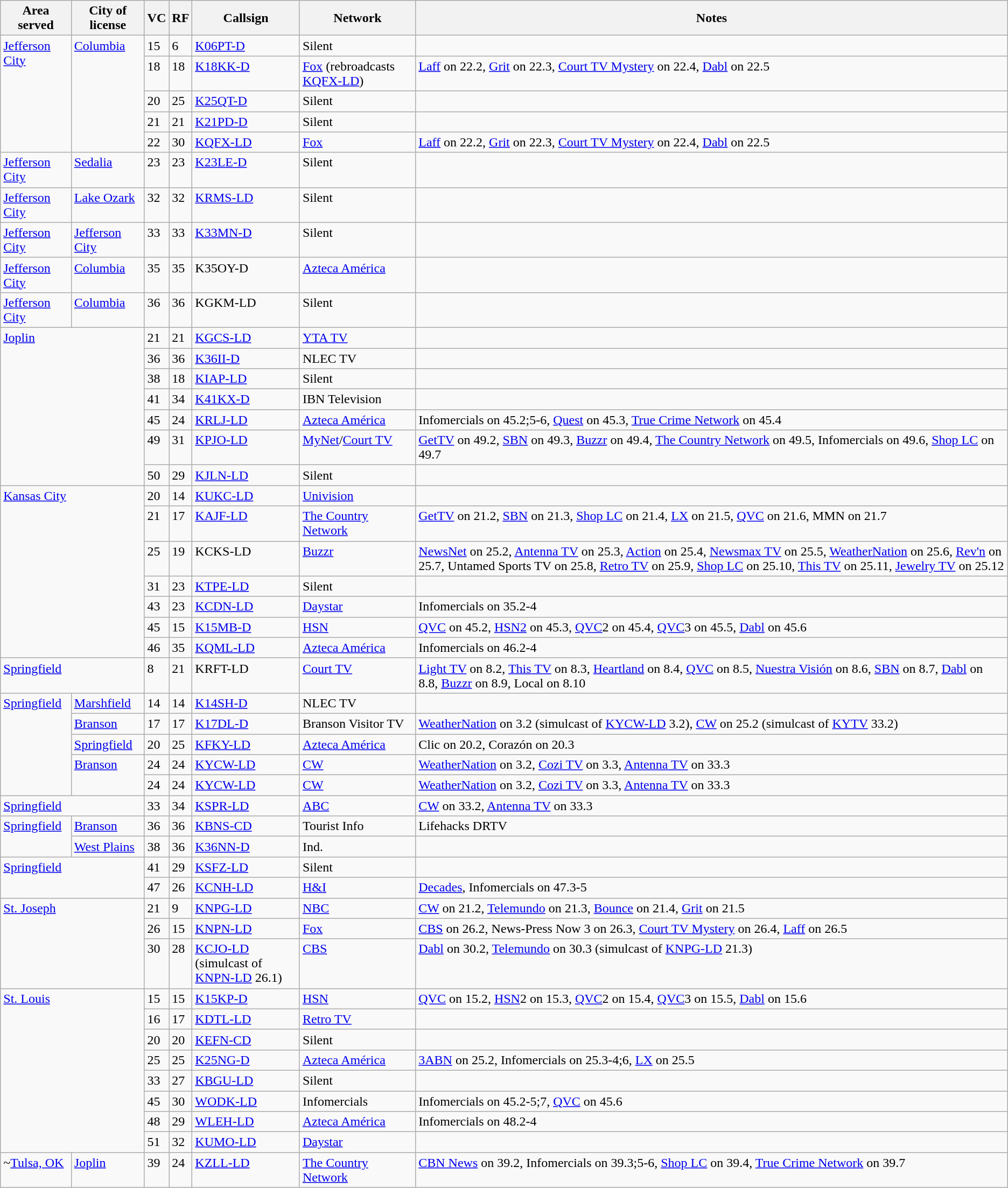<table class="sortable wikitable" style="margin: 1em 1em 1em 0; background: #f9f9f9;">
<tr>
<th>Area served</th>
<th>City of license</th>
<th>VC</th>
<th>RF</th>
<th>Callsign</th>
<th>Network</th>
<th class="unsortable">Notes</th>
</tr>
<tr style="vertical-align: top; text-align: left;">
<td colspan="1" rowspan="5"><a href='#'>Jefferson City</a></td>
<td colspan="1" rowspan="5"><a href='#'>Columbia</a></td>
<td>15</td>
<td>6</td>
<td><a href='#'>K06PT-D</a></td>
<td>Silent</td>
<td></td>
</tr>
<tr style="vertical-align: top; text-align: left;">
<td>18</td>
<td>18</td>
<td><a href='#'>K18KK-D</a></td>
<td><a href='#'>Fox</a> (rebroadcasts <a href='#'>KQFX-LD</a>)</td>
<td><a href='#'>Laff</a> on 22.2, <a href='#'>Grit</a> on 22.3, <a href='#'>Court TV Mystery</a> on 22.4, <a href='#'>Dabl</a> on 22.5</td>
</tr>
<tr style="vertical-align: top; text-align: left;">
<td>20</td>
<td>25</td>
<td><a href='#'>K25QT-D</a></td>
<td>Silent</td>
<td></td>
</tr>
<tr style="vertical-align: top; text-align: left;">
<td>21</td>
<td>21</td>
<td><a href='#'>K21PD-D</a></td>
<td>Silent</td>
<td></td>
</tr>
<tr style="vertical-align: top; text-align: left;">
<td>22</td>
<td>30</td>
<td><a href='#'>KQFX-LD</a></td>
<td><a href='#'>Fox</a></td>
<td><a href='#'>Laff</a> on 22.2, <a href='#'>Grit</a> on 22.3, <a href='#'>Court TV Mystery</a> on 22.4, <a href='#'>Dabl</a> on 22.5</td>
</tr>
<tr style="vertical-align: top; text-align: left;">
<td><a href='#'>Jefferson City</a></td>
<td><a href='#'>Sedalia</a></td>
<td>23</td>
<td>23</td>
<td><a href='#'>K23LE-D</a></td>
<td>Silent</td>
<td></td>
</tr>
<tr style="vertical-align: top; text-align: left;">
<td><a href='#'>Jefferson City</a></td>
<td><a href='#'>Lake Ozark</a></td>
<td>32</td>
<td>32</td>
<td><a href='#'>KRMS-LD</a></td>
<td>Silent</td>
<td></td>
</tr>
<tr style="vertical-align: top; text-align: left;">
<td><a href='#'>Jefferson City</a></td>
<td><a href='#'>Jefferson City</a></td>
<td>33</td>
<td>33</td>
<td><a href='#'>K33MN-D</a></td>
<td>Silent</td>
<td></td>
</tr>
<tr style="vertical-align: top; text-align: left;">
<td><a href='#'>Jefferson City</a></td>
<td><a href='#'>Columbia</a></td>
<td>35</td>
<td>35</td>
<td>K35OY-D</td>
<td><a href='#'>Azteca América</a></td>
<td></td>
</tr>
<tr style="vertical-align: top; text-align: left;">
<td><a href='#'>Jefferson City</a></td>
<td><a href='#'>Columbia</a></td>
<td>36</td>
<td>36</td>
<td>KGKM-LD</td>
<td>Silent</td>
<td></td>
</tr>
<tr style="vertical-align: top; text-align: left;">
<td colspan="2" rowspan="7"><a href='#'>Joplin</a></td>
<td>21</td>
<td>21</td>
<td><a href='#'>KGCS-LD</a></td>
<td><a href='#'>YTA TV</a></td>
<td></td>
</tr>
<tr style="vertical-align: top; text-align: left;">
<td>36</td>
<td>36</td>
<td><a href='#'>K36II-D</a></td>
<td>NLEC TV</td>
<td></td>
</tr>
<tr style="vertical-align: top; text-align: left;">
<td>38</td>
<td>18</td>
<td><a href='#'>KIAP-LD</a></td>
<td>Silent</td>
<td></td>
</tr>
<tr style="vertical-align: top; text-align: left;">
<td>41</td>
<td>34</td>
<td><a href='#'>K41KX-D</a></td>
<td>IBN Television</td>
<td></td>
</tr>
<tr style="vertical-align: top; text-align: left;">
<td>45</td>
<td>24</td>
<td><a href='#'>KRLJ-LD</a></td>
<td><a href='#'>Azteca América</a></td>
<td>Infomercials on 45.2;5-6, <a href='#'>Quest</a> on 45.3, <a href='#'>True Crime Network</a> on 45.4</td>
</tr>
<tr style="vertical-align: top; text-align: left;">
<td>49</td>
<td>31</td>
<td><a href='#'>KPJO-LD</a></td>
<td><a href='#'>MyNet</a>/<a href='#'>Court TV</a></td>
<td><a href='#'>GetTV</a> on 49.2, <a href='#'>SBN</a> on 49.3, <a href='#'>Buzzr</a> on 49.4, <a href='#'>The Country Network</a> on 49.5, Infomercials on 49.6, <a href='#'>Shop LC</a> on 49.7</td>
</tr>
<tr style="vertical-align: top; text-align: left;">
<td>50</td>
<td>29</td>
<td><a href='#'>KJLN-LD</a></td>
<td>Silent</td>
<td></td>
</tr>
<tr style="vertical-align: top; text-align: left;">
<td colspan="2" rowspan="7"><a href='#'>Kansas City</a></td>
<td>20</td>
<td>14</td>
<td><a href='#'>KUKC-LD</a></td>
<td><a href='#'>Univision</a></td>
<td></td>
</tr>
<tr style="vertical-align: top; text-align: left;">
<td>21</td>
<td>17</td>
<td><a href='#'>KAJF-LD</a></td>
<td><a href='#'>The Country Network</a></td>
<td><a href='#'>GetTV</a> on 21.2, <a href='#'>SBN</a> on 21.3, <a href='#'>Shop LC</a> on 21.4, <a href='#'>LX</a> on 21.5, <a href='#'>QVC</a> on 21.6, MMN on 21.7</td>
</tr>
<tr style="vertical-align: top; text-align: left;">
<td>25</td>
<td>19</td>
<td>KCKS-LD</td>
<td><a href='#'>Buzzr</a></td>
<td><a href='#'>NewsNet</a> on 25.2, <a href='#'>Antenna TV</a> on 25.3, <a href='#'>Action</a> on 25.4, <a href='#'>Newsmax TV</a> on 25.5, <a href='#'>WeatherNation</a> on 25.6, <a href='#'>Rev'n</a> on 25.7, Untamed Sports TV on 25.8, <a href='#'>Retro TV</a> on 25.9, <a href='#'>Shop LC</a> on 25.10, <a href='#'>This TV</a> on 25.11, <a href='#'>Jewelry TV</a> on 25.12</td>
</tr>
<tr style="vertical-align: top; text-align: left;">
<td>31</td>
<td>23</td>
<td><a href='#'>KTPE-LD</a></td>
<td>Silent</td>
<td></td>
</tr>
<tr style="vertical-align: top; text-align: left;">
<td>43</td>
<td>23</td>
<td><a href='#'>KCDN-LD</a></td>
<td><a href='#'>Daystar</a></td>
<td>Infomercials on 35.2-4</td>
</tr>
<tr style="vertical-align: top; text-align: left;">
<td>45</td>
<td>15</td>
<td><a href='#'>K15MB-D</a></td>
<td><a href='#'>HSN</a></td>
<td><a href='#'>QVC</a> on 45.2, <a href='#'>HSN2</a> on 45.3, <a href='#'>QVC</a>2 on 45.4, <a href='#'>QVC</a>3 on 45.5, <a href='#'>Dabl</a> on 45.6</td>
</tr>
<tr style="vertical-align: top; text-align: left;">
<td>46</td>
<td>35</td>
<td><a href='#'>KQML-LD</a></td>
<td><a href='#'>Azteca América</a></td>
<td>Infomercials on 46.2-4</td>
</tr>
<tr style="vertical-align: top; text-align: left;">
<td colspan="2"><a href='#'>Springfield</a></td>
<td>8</td>
<td>21</td>
<td>KRFT-LD</td>
<td><a href='#'>Court TV</a></td>
<td><a href='#'>Light TV</a> on 8.2, <a href='#'>This TV</a> on 8.3, <a href='#'>Heartland</a> on 8.4, <a href='#'>QVC</a> on 8.5, <a href='#'>Nuestra Visión</a> on 8.6, <a href='#'>SBN</a> on 8.7, <a href='#'>Dabl</a> on 8.8, <a href='#'>Buzzr</a> on 8.9, Local on 8.10</td>
</tr>
<tr style="vertical-align: top; text-align: left;">
<td colspan="1" rowspan="5"><a href='#'>Springfield</a></td>
<td><a href='#'>Marshfield</a></td>
<td>14</td>
<td>14</td>
<td><a href='#'>K14SH-D</a></td>
<td>NLEC TV</td>
<td></td>
</tr>
<tr style="vertical-align: top; text-align: left;">
<td><a href='#'>Branson</a></td>
<td>17</td>
<td>17</td>
<td><a href='#'>K17DL-D</a></td>
<td>Branson Visitor TV</td>
<td><a href='#'>WeatherNation</a> on 3.2 (simulcast of <a href='#'>KYCW-LD</a> 3.2), <a href='#'>CW</a> on 25.2 (simulcast of <a href='#'>KYTV</a> 33.2)</td>
</tr>
<tr style="vertical-align: top; text-align: left;">
<td><a href='#'>Springfield</a></td>
<td>20</td>
<td>25</td>
<td><a href='#'>KFKY-LD</a></td>
<td><a href='#'>Azteca América</a></td>
<td>Clic on 20.2, Corazón on 20.3</td>
</tr>
<tr style="vertical-align: top; text-align: left;">
<td colspan="1" rowspan="2"><a href='#'>Branson</a></td>
<td>24</td>
<td>24</td>
<td><a href='#'>KYCW-LD</a></td>
<td><a href='#'>CW</a></td>
<td><a href='#'>WeatherNation</a> on 3.2, <a href='#'>Cozi TV</a> on 3.3, <a href='#'>Antenna TV</a> on 33.3</td>
</tr>
<tr style="vertical-align: top; text-align: left;">
<td>24</td>
<td>24</td>
<td><a href='#'>KYCW-LD</a></td>
<td><a href='#'>CW</a></td>
<td><a href='#'>WeatherNation</a> on 3.2, <a href='#'>Cozi TV</a> on 3.3, <a href='#'>Antenna TV</a> on 33.3</td>
</tr>
<tr style="vertical-align: top; text-align: left;">
<td colspan="2"><a href='#'>Springfield</a></td>
<td>33</td>
<td>34</td>
<td><a href='#'>KSPR-LD</a></td>
<td><a href='#'>ABC</a></td>
<td><a href='#'>CW</a> on 33.2, <a href='#'>Antenna TV</a> on 33.3</td>
</tr>
<tr style="vertical-align: top; text-align: left;">
<td colspan="1" rowspan="2"><a href='#'>Springfield</a></td>
<td><a href='#'>Branson</a></td>
<td>36</td>
<td>36</td>
<td><a href='#'>KBNS-CD</a></td>
<td>Tourist Info</td>
<td>Lifehacks DRTV</td>
</tr>
<tr style="vertical-align: top; text-align: left;">
<td><a href='#'>West Plains</a></td>
<td>38</td>
<td>36</td>
<td><a href='#'>K36NN-D</a></td>
<td>Ind.</td>
<td></td>
</tr>
<tr style="vertical-align: top; text-align: left;">
<td colspan="2" rowspan="2"><a href='#'>Springfield</a></td>
<td>41</td>
<td>29</td>
<td><a href='#'>KSFZ-LD</a></td>
<td>Silent</td>
<td></td>
</tr>
<tr style="vertical-align: top; text-align: left;">
<td>47</td>
<td>26</td>
<td><a href='#'>KCNH-LD</a></td>
<td><a href='#'>H&I</a></td>
<td><a href='#'>Decades</a>, Infomercials on 47.3-5</td>
</tr>
<tr style="vertical-align: top; text-align: left;">
<td colspan="2" rowspan="3"><a href='#'>St. Joseph</a></td>
<td>21</td>
<td>9</td>
<td><a href='#'>KNPG-LD</a></td>
<td><a href='#'>NBC</a></td>
<td><a href='#'>CW</a> on 21.2, <a href='#'>Telemundo</a> on 21.3, <a href='#'>Bounce</a> on 21.4, <a href='#'>Grit</a> on 21.5</td>
</tr>
<tr style="vertical-align: top; text-align: left;">
<td>26</td>
<td>15</td>
<td><a href='#'>KNPN-LD</a></td>
<td><a href='#'>Fox</a></td>
<td><a href='#'>CBS</a> on 26.2, News-Press Now 3 on 26.3, <a href='#'>Court TV Mystery</a> on 26.4, <a href='#'>Laff</a> on 26.5</td>
</tr>
<tr style="vertical-align: top; text-align: left;">
<td>30</td>
<td>28</td>
<td><a href='#'>KCJO-LD</a><br>(simulcast of <a href='#'>KNPN-LD</a> 26.1)</td>
<td><a href='#'>CBS</a></td>
<td><a href='#'>Dabl</a> on 30.2, <a href='#'>Telemundo</a> on 30.3 (simulcast of <a href='#'>KNPG-LD</a> 21.3)</td>
</tr>
<tr style="vertical-align: top; text-align: left;">
<td colspan="2" rowspan="8"><a href='#'>St. Louis</a></td>
<td>15</td>
<td>15</td>
<td><a href='#'>K15KP-D</a></td>
<td><a href='#'>HSN</a></td>
<td><a href='#'>QVC</a> on 15.2, <a href='#'>HSN</a>2 on 15.3, <a href='#'>QVC</a>2 on 15.4, <a href='#'>QVC</a>3 on 15.5, <a href='#'>Dabl</a> on 15.6</td>
</tr>
<tr style="vertical-align: top; text-align: left;">
<td>16</td>
<td>17</td>
<td><a href='#'>KDTL-LD</a></td>
<td><a href='#'>Retro TV</a></td>
<td></td>
</tr>
<tr style="vertical-align: top; text-align: left;">
<td>20</td>
<td>20</td>
<td><a href='#'>KEFN-CD</a></td>
<td>Silent</td>
<td></td>
</tr>
<tr style="vertical-align: top; text-align: left;">
<td>25</td>
<td>25</td>
<td><a href='#'>K25NG-D</a></td>
<td><a href='#'>Azteca América</a></td>
<td><a href='#'>3ABN</a> on 25.2, Infomercials on 25.3-4;6, <a href='#'>LX</a> on 25.5</td>
</tr>
<tr style="vertical-align: top; text-align: left;">
<td>33</td>
<td>27</td>
<td><a href='#'>KBGU-LD</a></td>
<td>Silent</td>
<td></td>
</tr>
<tr style="vertical-align: top; text-align: left;">
<td>45</td>
<td>30</td>
<td><a href='#'>WODK-LD</a></td>
<td>Infomercials</td>
<td>Infomercials on 45.2-5;7, <a href='#'>QVC</a> on 45.6</td>
</tr>
<tr style="vertical-align: top; text-align: left;">
<td>48</td>
<td>29</td>
<td><a href='#'>WLEH-LD</a></td>
<td><a href='#'>Azteca América</a></td>
<td>Infomercials on 48.2-4</td>
</tr>
<tr style="vertical-align: top; text-align: left;">
<td>51</td>
<td>32</td>
<td><a href='#'>KUMO-LD</a></td>
<td><a href='#'>Daystar</a></td>
<td></td>
</tr>
<tr style="vertical-align: top; text-align: left;">
<td>~<a href='#'>Tulsa, OK</a></td>
<td><a href='#'>Joplin</a></td>
<td>39</td>
<td>24</td>
<td><a href='#'>KZLL-LD</a></td>
<td><a href='#'>The Country Network</a></td>
<td><a href='#'>CBN News</a> on 39.2, Infomercials on 39.3;5-6, <a href='#'>Shop LC</a> on 39.4, <a href='#'>True Crime Network</a> on 39.7</td>
</tr>
</table>
